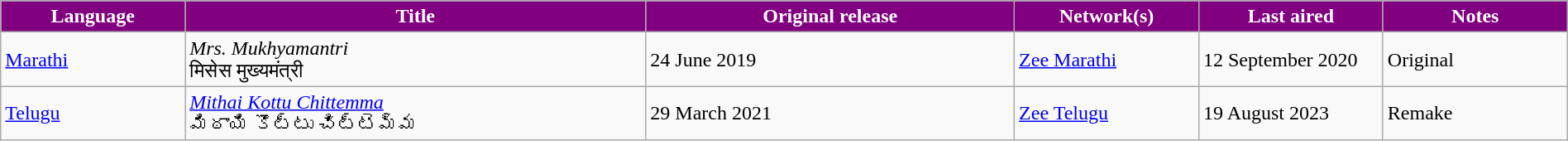<table class="wikitable" style="width: 100%; margin-right: 0;">
<tr style="color:white">
<th style="background:Purple; width:10%;">Language</th>
<th style="background:Purple; width:25%;">Title</th>
<th style="background:Purple; width:20%;">Original release</th>
<th style="background:Purple; width:10%;">Network(s)</th>
<th style="background:Purple; width:10%;">Last aired</th>
<th style="background:Purple; width:10%;">Notes</th>
</tr>
<tr>
<td><a href='#'>Marathi</a></td>
<td><em>Mrs. Mukhyamantri</em> <br> मिसेस मुख्यमंत्री</td>
<td>24 June 2019</td>
<td><a href='#'>Zee Marathi</a></td>
<td>12 September 2020</td>
<td>Original</td>
</tr>
<tr>
<td><a href='#'>Telugu</a></td>
<td><em><a href='#'>Mithai Kottu Chittemma</a></em> <br> మిఠాయి కొట్టు చిట్టెమ్మ</td>
<td>29 March 2021</td>
<td><a href='#'>Zee Telugu</a></td>
<td>19 August 2023</td>
<td>Remake</td>
</tr>
</table>
